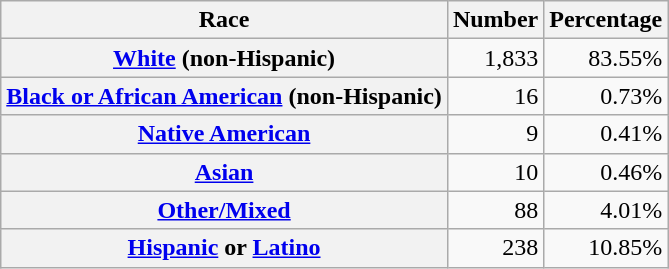<table class="wikitable" style="text-align:right">
<tr>
<th scope="col">Race</th>
<th scope="col">Number</th>
<th scope="col">Percentage</th>
</tr>
<tr>
<th scope="row"><a href='#'>White</a> (non-Hispanic)</th>
<td>1,833</td>
<td>83.55%</td>
</tr>
<tr>
<th scope="row"><a href='#'>Black or African American</a> (non-Hispanic)</th>
<td>16</td>
<td>0.73%</td>
</tr>
<tr>
<th scope="row"><a href='#'>Native American</a></th>
<td>9</td>
<td>0.41%</td>
</tr>
<tr>
<th scope="row"><a href='#'>Asian</a></th>
<td>10</td>
<td>0.46%</td>
</tr>
<tr>
<th scope="row"><a href='#'>Other/Mixed</a></th>
<td>88</td>
<td>4.01%</td>
</tr>
<tr>
<th scope="row"><a href='#'>Hispanic</a> or <a href='#'>Latino</a></th>
<td>238</td>
<td>10.85%</td>
</tr>
</table>
